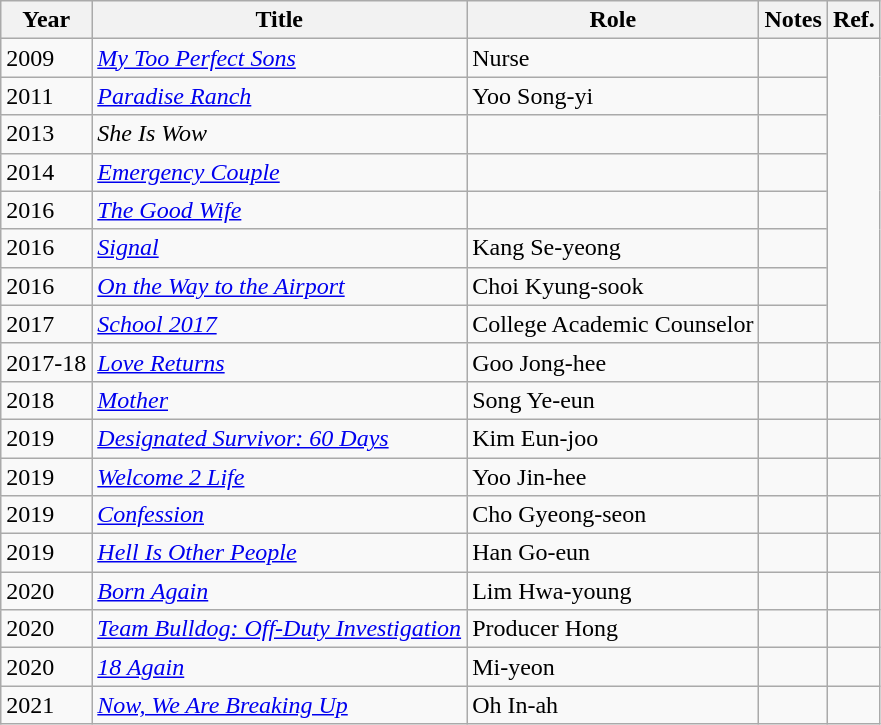<table class="wikitable sortable">
<tr>
<th>Year</th>
<th>Title</th>
<th>Role</th>
<th class="unsortable">Notes</th>
<th class="unsortable">Ref.</th>
</tr>
<tr>
<td>2009</td>
<td><em><a href='#'>My Too Perfect Sons</a></em></td>
<td>Nurse</td>
<td></td>
<td rowspan=8></td>
</tr>
<tr>
<td>2011</td>
<td><em><a href='#'>Paradise Ranch</a></em></td>
<td>Yoo Song-yi</td>
<td></td>
</tr>
<tr>
<td>2013</td>
<td><em>She Is Wow</em></td>
<td></td>
<td></td>
</tr>
<tr>
<td>2014</td>
<td><em><a href='#'>Emergency Couple</a></em></td>
<td></td>
<td></td>
</tr>
<tr>
<td>2016</td>
<td><em><a href='#'>The Good Wife</a></em></td>
<td></td>
<td></td>
</tr>
<tr>
<td>2016</td>
<td><em><a href='#'>Signal</a></em></td>
<td>Kang Se-yeong</td>
<td></td>
</tr>
<tr>
<td>2016</td>
<td><em><a href='#'>On the Way to the Airport</a></em></td>
<td>Choi Kyung-sook</td>
<td></td>
</tr>
<tr>
<td>2017</td>
<td><em><a href='#'>School 2017</a></em></td>
<td>College Academic Counselor</td>
<td></td>
</tr>
<tr>
<td>2017-18</td>
<td><em><a href='#'>Love Returns</a></em></td>
<td>Goo Jong-hee</td>
<td></td>
<td></td>
</tr>
<tr>
<td>2018</td>
<td><em><a href='#'>Mother</a></em></td>
<td>Song Ye-eun</td>
<td></td>
<td></td>
</tr>
<tr>
<td>2019</td>
<td><em><a href='#'>Designated Survivor: 60 Days</a></em></td>
<td>Kim Eun-joo</td>
<td></td>
<td></td>
</tr>
<tr>
<td>2019</td>
<td><em><a href='#'>Welcome 2 Life</a></em></td>
<td>Yoo Jin-hee</td>
<td></td>
<td></td>
</tr>
<tr>
<td>2019</td>
<td><em><a href='#'>Confession</a></em></td>
<td>Cho Gyeong-seon</td>
<td></td>
<td></td>
</tr>
<tr>
<td>2019</td>
<td><em><a href='#'>Hell Is Other People</a></em></td>
<td>Han Go-eun</td>
<td></td>
<td></td>
</tr>
<tr>
<td>2020</td>
<td><em><a href='#'>Born Again</a></em></td>
<td>Lim Hwa-young</td>
<td></td>
<td></td>
</tr>
<tr>
<td>2020</td>
<td><em><a href='#'>Team Bulldog: Off-Duty Investigation</a></em></td>
<td>Producer Hong</td>
<td></td>
<td></td>
</tr>
<tr>
<td>2020</td>
<td><em><a href='#'>18 Again</a></em></td>
<td>Mi-yeon</td>
<td></td>
<td></td>
</tr>
<tr>
<td>2021</td>
<td><em><a href='#'>Now, We Are Breaking Up</a></em></td>
<td>Oh In-ah</td>
<td></td>
<td></td>
</tr>
</table>
